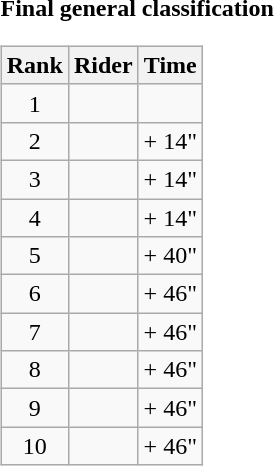<table>
<tr>
<td><strong>Final general classification</strong><br><table class="wikitable">
<tr>
<th scope="col">Rank</th>
<th scope="col">Rider</th>
<th scope="col">Time</th>
</tr>
<tr>
<td style="text-align:center;">1</td>
<td></td>
<td style="text-align:right;"></td>
</tr>
<tr>
<td style="text-align:center;">2</td>
<td></td>
<td style="text-align:right;">+ 14"</td>
</tr>
<tr>
<td style="text-align:center;">3</td>
<td></td>
<td style="text-align:right;">+ 14"</td>
</tr>
<tr>
<td style="text-align:center;">4</td>
<td></td>
<td style="text-align:right;">+ 14"</td>
</tr>
<tr>
<td style="text-align:center;">5</td>
<td></td>
<td style="text-align:right;">+ 40"</td>
</tr>
<tr>
<td style="text-align:center;">6</td>
<td></td>
<td style="text-align:right;">+ 46"</td>
</tr>
<tr>
<td style="text-align:center;">7</td>
<td></td>
<td style="text-align:right;">+ 46"</td>
</tr>
<tr>
<td style="text-align:center;">8</td>
<td></td>
<td style="text-align:right;">+ 46"</td>
</tr>
<tr>
<td style="text-align:center;">9</td>
<td></td>
<td style="text-align:right;">+ 46"</td>
</tr>
<tr>
<td style="text-align:center;">10</td>
<td></td>
<td style="text-align:right;">+ 46"</td>
</tr>
</table>
</td>
</tr>
</table>
